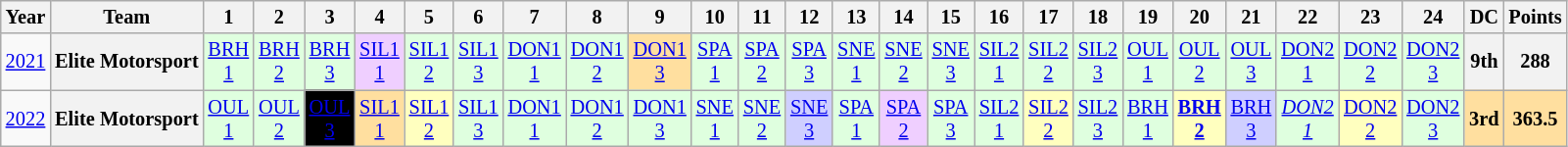<table class="wikitable" style="text-align:center; font-size:85%">
<tr>
<th>Year</th>
<th>Team</th>
<th>1</th>
<th>2</th>
<th>3</th>
<th>4</th>
<th>5</th>
<th>6</th>
<th>7</th>
<th>8</th>
<th>9</th>
<th>10</th>
<th>11</th>
<th>12</th>
<th>13</th>
<th>14</th>
<th>15</th>
<th>16</th>
<th>17</th>
<th>18</th>
<th>19</th>
<th>20</th>
<th>21</th>
<th>22</th>
<th>23</th>
<th>24</th>
<th>DC</th>
<th>Points</th>
</tr>
<tr>
<td><a href='#'>2021</a></td>
<th nowrap>Elite Motorsport</th>
<td style="background:#DFFFDF;"><a href='#'>BRH<br>1</a><br></td>
<td style="background:#DFFFDF;"><a href='#'>BRH<br>2</a><br></td>
<td style="background:#DFFFDF;"><a href='#'>BRH<br>3</a><br></td>
<td style="background:#EFCFFF;"><a href='#'>SIL1<br>1</a><br></td>
<td style="background:#DFFFDF;"><a href='#'>SIL1<br>2</a><br></td>
<td style="background:#DFFFDF;"><a href='#'>SIL1<br>3</a><br></td>
<td style="background:#DFFFDF;"><a href='#'>DON1<br>1</a><br></td>
<td style="background:#DFFFDF;"><a href='#'>DON1<br>2</a><br></td>
<td style="background:#FFDF9F;"><a href='#'>DON1<br>3</a><br></td>
<td style="background:#DFFFDF;"><a href='#'>SPA<br>1</a><br></td>
<td style="background:#DFFFDF;"><a href='#'>SPA<br>2</a><br></td>
<td style="background:#DFFFDF;"><a href='#'>SPA<br>3</a><br></td>
<td style="background:#DFFFDF;"><a href='#'>SNE<br>1</a><br></td>
<td style="background:#DFFFDF;"><a href='#'>SNE<br>2</a><br></td>
<td style="background:#DFFFDF;"><a href='#'>SNE<br>3</a><br></td>
<td style="background:#DFFFDF;"><a href='#'>SIL2<br>1</a><br></td>
<td style="background:#DFFFDF;"><a href='#'>SIL2<br>2</a><br></td>
<td style="background:#DFFFDF;"><a href='#'>SIL2<br>3</a><br></td>
<td style="background:#DFFFDF;"><a href='#'>OUL<br>1</a><br></td>
<td style="background:#DFFFDF;"><a href='#'>OUL<br>2</a><br></td>
<td style="background:#DFFFDF;"><a href='#'>OUL<br>3</a><br></td>
<td style="background:#DFFFDF;"><a href='#'>DON2<br>1</a><br></td>
<td style="background:#DFFFDF;"><a href='#'>DON2<br>2</a><br></td>
<td style="background:#DFFFDF;"><a href='#'>DON2<br>3</a><br></td>
<th>9th</th>
<th>288</th>
</tr>
<tr>
<td><a href='#'>2022</a></td>
<th nowrap>Elite Motorsport</th>
<td style="background:#DFFFDF;"><a href='#'>OUL<br>1</a><br></td>
<td style="background:#DFFFDF;"><a href='#'>OUL<br>2</a><br></td>
<td style="background:#000000;color:#ffffff"><a href='#'><span>OUL<br>3</span></a><br></td>
<td style="background:#FFDF9F;"><a href='#'>SIL1<br>1</a><br></td>
<td style="background:#FFFFBF;"><a href='#'>SIL1<br>2</a> <br></td>
<td style="background:#DFFFDF;"><a href='#'>SIL1<br>3</a><br></td>
<td style="background:#DFFFDF;"><a href='#'>DON1<br>1</a><br></td>
<td style="background:#DFFFDF;"><a href='#'>DON1<br>2</a><br></td>
<td style="background:#DFFFDF;"><a href='#'>DON1<br>3</a><br></td>
<td style="background:#DFFFDF;"><a href='#'>SNE<br>1</a><br></td>
<td style="background:#DFFFDF;"><a href='#'>SNE<br>2</a><br></td>
<td style="background:#CFCFFF;"><a href='#'>SNE<br>3</a><br></td>
<td style="background:#DFFFDF;"><a href='#'>SPA<br>1</a><br></td>
<td style="background:#EFCFFF;"><a href='#'>SPA<br>2</a><br></td>
<td style="background:#DFFFDF;"><a href='#'>SPA<br>3</a><br></td>
<td style="background:#DFFFDF;"><a href='#'>SIL2<br>1</a><br></td>
<td style="background:#FFFFBF;"><a href='#'>SIL2<br>2</a><br></td>
<td style="background:#DFFFDF;"><a href='#'>SIL2<br>3</a><br></td>
<td style="background:#DFFFDF;"><a href='#'>BRH<br>1</a><br></td>
<td style="background:#FFFFBF;"><strong><a href='#'>BRH<br>2</a></strong><br></td>
<td style="background:#CFCFFF;"><a href='#'>BRH<br>3</a><br></td>
<td style="background:#DFFFDF;"><em><a href='#'>DON2<br>1</a></em><br></td>
<td style="background:#FFFFBF;"><a href='#'>DON2<br>2</a><br></td>
<td style="background:#DFFFDF;"><a href='#'>DON2<br>3</a><br></td>
<th style="background:#FFDF9F;">3rd</th>
<th style="background:#FFDF9F;">363.5</th>
</tr>
</table>
